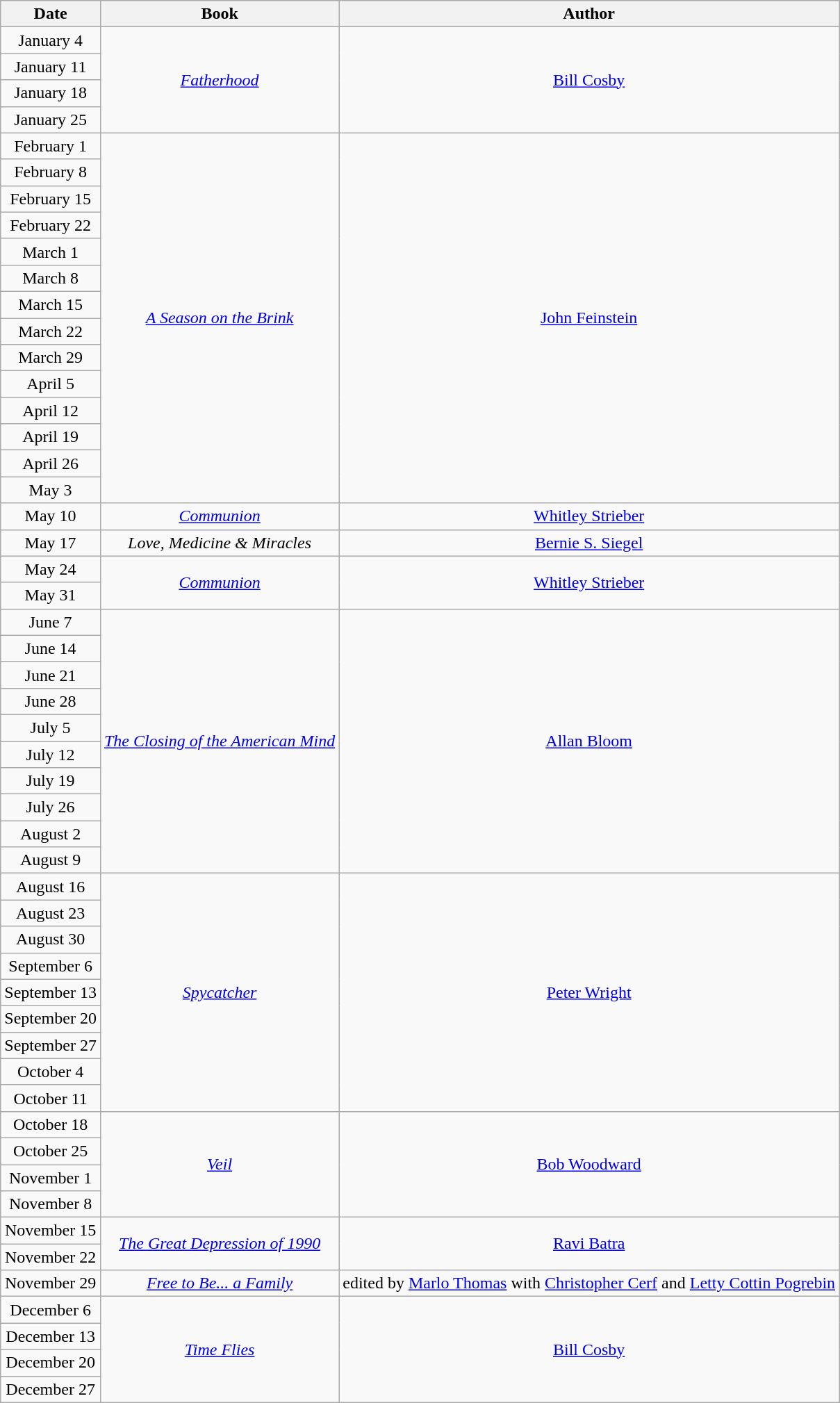<table class="wikitable sortable" style="text-align: center">
<tr>
<th>Date</th>
<th>Book</th>
<th>Author</th>
</tr>
<tr>
<td>January 4</td>
<td rowspan=4><em><a href='#'>Fatherhood</a></em></td>
<td rowspan=4><a href='#'>Bill Cosby</a></td>
</tr>
<tr>
<td>January 11</td>
</tr>
<tr>
<td>January 18</td>
</tr>
<tr>
<td>January 25</td>
</tr>
<tr>
<td>February 1</td>
<td rowspan=14><em><a href='#'>A Season on the Brink</a></em></td>
<td rowspan=14><a href='#'>John Feinstein</a></td>
</tr>
<tr>
<td>February 8</td>
</tr>
<tr>
<td>February 15</td>
</tr>
<tr>
<td>February 22</td>
</tr>
<tr>
<td>March 1</td>
</tr>
<tr>
<td>March 8</td>
</tr>
<tr>
<td>March 15</td>
</tr>
<tr>
<td>March 22</td>
</tr>
<tr>
<td>March 29</td>
</tr>
<tr>
<td>April 5</td>
</tr>
<tr>
<td>April 12</td>
</tr>
<tr>
<td>April 19</td>
</tr>
<tr>
<td>April 26</td>
</tr>
<tr>
<td>May 3</td>
</tr>
<tr>
<td>May 10</td>
<td><em><a href='#'>Communion</a></em></td>
<td><a href='#'>Whitley Strieber</a></td>
</tr>
<tr>
<td>May 17</td>
<td><em>Love, Medicine & Miracles</em></td>
<td><a href='#'>Bernie S. Siegel</a></td>
</tr>
<tr>
<td>May 24</td>
<td rowspan=2><em><a href='#'>Communion</a></em></td>
<td rowspan=2><a href='#'>Whitley Strieber</a></td>
</tr>
<tr>
<td>May 31</td>
</tr>
<tr>
<td>June 7</td>
<td rowspan=10><em><a href='#'>The Closing of the American Mind</a></em></td>
<td rowspan=10><a href='#'>Allan Bloom</a></td>
</tr>
<tr>
<td>June 14</td>
</tr>
<tr>
<td>June 21</td>
</tr>
<tr>
<td>June 28</td>
</tr>
<tr>
<td>July 5</td>
</tr>
<tr>
<td>July 12</td>
</tr>
<tr>
<td>July 19</td>
</tr>
<tr>
<td>July 26</td>
</tr>
<tr>
<td>August 2</td>
</tr>
<tr>
<td>August 9</td>
</tr>
<tr>
<td>August 16</td>
<td rowspan=9><em><a href='#'>Spycatcher</a></em></td>
<td rowspan=9><a href='#'>Peter Wright</a></td>
</tr>
<tr>
<td>August 23</td>
</tr>
<tr>
<td>August 30</td>
</tr>
<tr>
<td>September 6</td>
</tr>
<tr>
<td>September 13</td>
</tr>
<tr>
<td>September 20</td>
</tr>
<tr>
<td>September 27</td>
</tr>
<tr>
<td>October 4</td>
</tr>
<tr>
<td>October 11</td>
</tr>
<tr>
<td>October 18</td>
<td rowspan=4><em><a href='#'>Veil</a></em></td>
<td rowspan=4><a href='#'>Bob Woodward</a></td>
</tr>
<tr>
<td>October 25</td>
</tr>
<tr>
<td>November 1</td>
</tr>
<tr>
<td>November 8</td>
</tr>
<tr>
<td>November 15</td>
<td rowspan=2><em><a href='#'>The Great Depression of 1990</a></em></td>
<td rowspan=2><a href='#'>Ravi Batra</a></td>
</tr>
<tr>
<td>November 22</td>
</tr>
<tr>
<td>November 29</td>
<td><em><a href='#'>Free to Be... a Family</a></em></td>
<td>edited by <a href='#'>Marlo Thomas</a> with <a href='#'>Christopher Cerf</a> and <a href='#'>Letty Cottin Pogrebin</a></td>
</tr>
<tr>
<td>December 6</td>
<td rowspan=4><em><a href='#'>Time Flies</a></em></td>
<td rowspan=4><a href='#'>Bill Cosby</a></td>
</tr>
<tr>
<td>December 13</td>
</tr>
<tr>
<td>December 20</td>
</tr>
<tr>
<td>December 27</td>
</tr>
</table>
